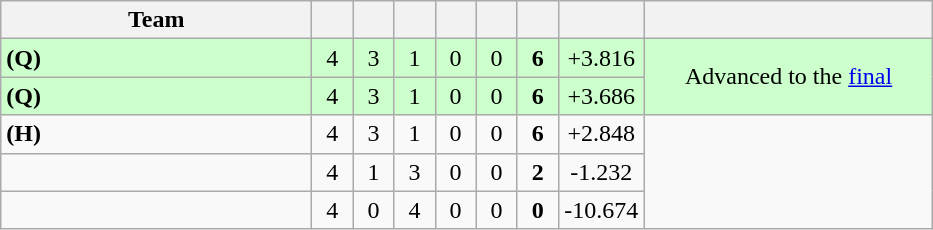<table class="wikitable" style="text-align:center">
<tr>
<th width=200>Team</th>
<th width=20></th>
<th width=20></th>
<th width=20></th>
<th width=20></th>
<th width=20></th>
<th width=20></th>
<th width=50></th>
<th style="width:185px;"></th>
</tr>
<tr style="background:#cfc;">
<td align="left"> <strong>(Q)</strong></td>
<td>4</td>
<td>3</td>
<td>1</td>
<td>0</td>
<td>0</td>
<td><strong>6</strong></td>
<td>+3.816</td>
<td rowspan=2>Advanced to the <a href='#'>final</a></td>
</tr>
<tr style="background:#cfc;">
<td align="left"> <strong>(Q)</strong></td>
<td>4</td>
<td>3</td>
<td>1</td>
<td>0</td>
<td>0</td>
<td><strong>6</strong></td>
<td>+3.686</td>
</tr>
<tr>
<td align="left"> <strong>(H)</strong></td>
<td>4</td>
<td>3</td>
<td>1</td>
<td>0</td>
<td>0</td>
<td><strong>6</strong></td>
<td>+2.848</td>
<td rowspan=3></td>
</tr>
<tr>
<td align="left"></td>
<td>4</td>
<td>1</td>
<td>3</td>
<td>0</td>
<td>0</td>
<td><strong>2</strong></td>
<td>-1.232</td>
</tr>
<tr>
<td align="left"></td>
<td>4</td>
<td>0</td>
<td>4</td>
<td>0</td>
<td>0</td>
<td><strong>0</strong></td>
<td>-10.674</td>
</tr>
</table>
